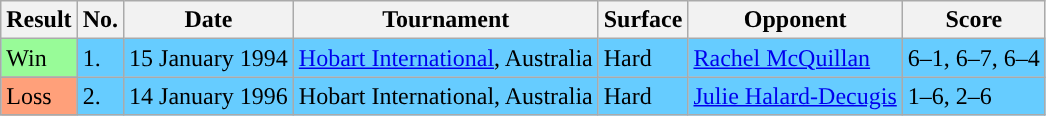<table class="wikitable">
<tr>
<th>Result</th>
<th>No.</th>
<th>Date</th>
<th>Tournament</th>
<th>Surface</th>
<th>Opponent</th>
<th>Score</th>
</tr>
<tr style="background:#66ccff">
<td style="background:#98fb98;">Win</td>
<td>1.</td>
<td>15 January 1994</td>
<td><a href='#'>Hobart International</a>, Australia</td>
<td>Hard</td>
<td> <a href='#'>Rachel McQuillan</a></td>
<td>6–1, 6–7, 6–4</td>
</tr>
<tr style="background:#66ccff">
<td style="background:#ffa07a;">Loss</td>
<td>2.</td>
<td>14 January 1996</td>
<td>Hobart International, Australia</td>
<td>Hard</td>
<td> <a href='#'>Julie Halard-Decugis</a></td>
<td>1–6, 2–6</td>
</tr>
</table>
